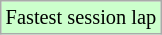<table class="wikitable sortable" style="font-size: 85%;">
<tr style="background:#ccffcc;">
<td>Fastest session lap</td>
</tr>
</table>
